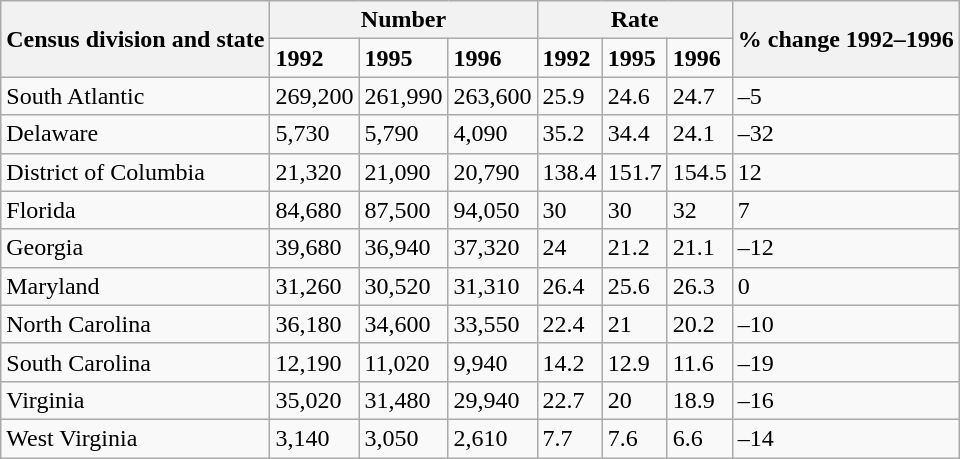<table class="wikitable">
<tr>
<th rowspan="2">Census division and state</th>
<th colspan="3">Number</th>
<th colspan="3">Rate</th>
<th rowspan="2">% change 1992–1996</th>
</tr>
<tr>
<td><strong>1992</strong></td>
<td><strong>1995</strong></td>
<td><strong>1996</strong></td>
<td><strong>1992</strong></td>
<td><strong>1995</strong></td>
<td><strong>1996</strong></td>
</tr>
<tr>
<td>South Atlantic</td>
<td>269,200</td>
<td>261,990</td>
<td>263,600</td>
<td>25.9</td>
<td>24.6</td>
<td>24.7</td>
<td>–5</td>
</tr>
<tr>
<td>Delaware</td>
<td>5,730</td>
<td>5,790</td>
<td>4,090</td>
<td>35.2</td>
<td>34.4</td>
<td>24.1</td>
<td>–32</td>
</tr>
<tr>
<td>District of Columbia</td>
<td>21,320</td>
<td>21,090</td>
<td>20,790</td>
<td>138.4</td>
<td>151.7</td>
<td>154.5</td>
<td>12</td>
</tr>
<tr>
<td>Florida</td>
<td>84,680</td>
<td>87,500</td>
<td>94,050</td>
<td>30</td>
<td>30</td>
<td>32</td>
<td>7</td>
</tr>
<tr>
<td>Georgia</td>
<td>39,680</td>
<td>36,940</td>
<td>37,320</td>
<td>24</td>
<td>21.2</td>
<td>21.1</td>
<td>–12</td>
</tr>
<tr>
<td>Maryland</td>
<td>31,260</td>
<td>30,520</td>
<td>31,310</td>
<td>26.4</td>
<td>25.6</td>
<td>26.3</td>
<td>0</td>
</tr>
<tr>
<td>North Carolina</td>
<td>36,180</td>
<td>34,600</td>
<td>33,550</td>
<td>22.4</td>
<td>21</td>
<td>20.2</td>
<td>–10</td>
</tr>
<tr>
<td>South Carolina</td>
<td>12,190</td>
<td>11,020</td>
<td>9,940</td>
<td>14.2</td>
<td>12.9</td>
<td>11.6</td>
<td>–19</td>
</tr>
<tr>
<td>Virginia</td>
<td>35,020</td>
<td>31,480</td>
<td>29,940</td>
<td>22.7</td>
<td>20</td>
<td>18.9</td>
<td>–16</td>
</tr>
<tr>
<td>West Virginia</td>
<td>3,140</td>
<td>3,050</td>
<td>2,610</td>
<td>7.7</td>
<td>7.6</td>
<td>6.6</td>
<td>–14</td>
</tr>
</table>
